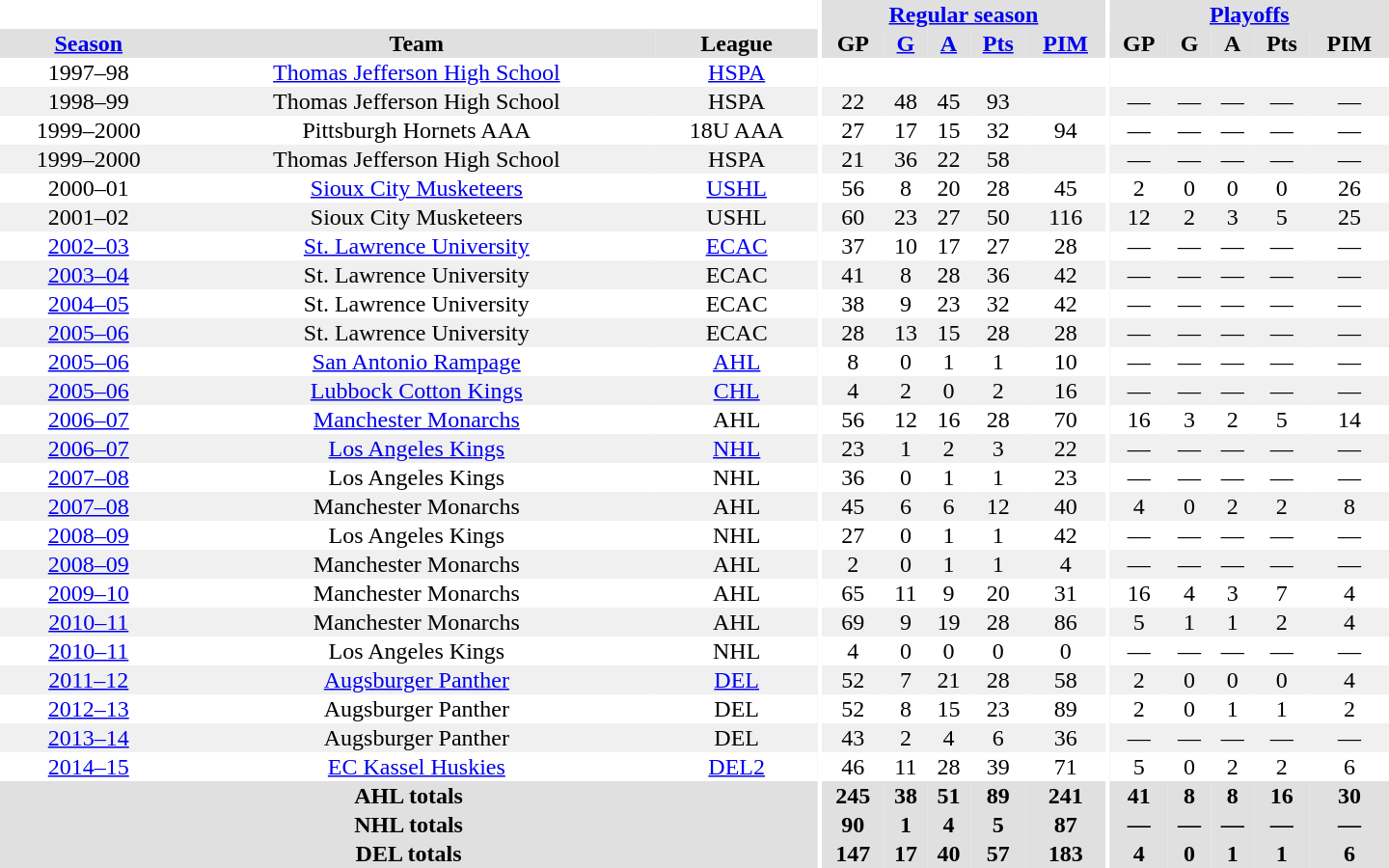<table border="0" cellpadding="1" cellspacing="0" style="text-align:center; width:60em">
<tr bgcolor="#e0e0e0">
<th colspan="3" bgcolor="#ffffff"></th>
<th rowspan="99" bgcolor="#ffffff"></th>
<th colspan="5"><a href='#'>Regular season</a></th>
<th rowspan="99" bgcolor="#ffffff"></th>
<th colspan="5"><a href='#'>Playoffs</a></th>
</tr>
<tr bgcolor="#e0e0e0">
<th><a href='#'>Season</a></th>
<th>Team</th>
<th>League</th>
<th>GP</th>
<th><a href='#'>G</a></th>
<th><a href='#'>A</a></th>
<th><a href='#'>Pts</a></th>
<th><a href='#'>PIM</a></th>
<th>GP</th>
<th>G</th>
<th>A</th>
<th>Pts</th>
<th>PIM</th>
</tr>
<tr>
<td>1997–98</td>
<td><a href='#'>Thomas Jefferson High School</a></td>
<td><a href='#'>HSPA</a></td>
<td></td>
<td></td>
<td></td>
<td></td>
<td></td>
<td></td>
<td></td>
<td></td>
<td></td>
<td></td>
</tr>
<tr bgcolor="#f0f0f0">
<td>1998–99</td>
<td>Thomas Jefferson High School</td>
<td>HSPA</td>
<td>22</td>
<td>48</td>
<td>45</td>
<td>93</td>
<td></td>
<td>—</td>
<td>—</td>
<td>—</td>
<td>—</td>
<td>—</td>
</tr>
<tr>
<td>1999–2000</td>
<td>Pittsburgh Hornets AAA</td>
<td>18U AAA</td>
<td>27</td>
<td>17</td>
<td>15</td>
<td>32</td>
<td>94</td>
<td>—</td>
<td>—</td>
<td>—</td>
<td>—</td>
<td>—</td>
</tr>
<tr bgcolor="#f0f0f0">
<td>1999–2000</td>
<td>Thomas Jefferson High School</td>
<td>HSPA</td>
<td>21</td>
<td>36</td>
<td>22</td>
<td>58</td>
<td></td>
<td>—</td>
<td>—</td>
<td>—</td>
<td>—</td>
<td>—</td>
</tr>
<tr>
<td>2000–01</td>
<td><a href='#'>Sioux City Musketeers</a></td>
<td><a href='#'>USHL</a></td>
<td>56</td>
<td>8</td>
<td>20</td>
<td>28</td>
<td>45</td>
<td>2</td>
<td>0</td>
<td>0</td>
<td>0</td>
<td>26</td>
</tr>
<tr bgcolor="#f0f0f0">
<td>2001–02</td>
<td>Sioux City Musketeers</td>
<td>USHL</td>
<td>60</td>
<td>23</td>
<td>27</td>
<td>50</td>
<td>116</td>
<td>12</td>
<td>2</td>
<td>3</td>
<td>5</td>
<td>25</td>
</tr>
<tr>
<td><a href='#'>2002–03</a></td>
<td><a href='#'>St. Lawrence University</a></td>
<td><a href='#'>ECAC</a></td>
<td>37</td>
<td>10</td>
<td>17</td>
<td>27</td>
<td>28</td>
<td>—</td>
<td>—</td>
<td>—</td>
<td>—</td>
<td>—</td>
</tr>
<tr bgcolor="#f0f0f0">
<td><a href='#'>2003–04</a></td>
<td>St. Lawrence University</td>
<td>ECAC</td>
<td>41</td>
<td>8</td>
<td>28</td>
<td>36</td>
<td>42</td>
<td>—</td>
<td>—</td>
<td>—</td>
<td>—</td>
<td>—</td>
</tr>
<tr>
<td><a href='#'>2004–05</a></td>
<td>St. Lawrence University</td>
<td>ECAC</td>
<td>38</td>
<td>9</td>
<td>23</td>
<td>32</td>
<td>42</td>
<td>—</td>
<td>—</td>
<td>—</td>
<td>—</td>
<td>—</td>
</tr>
<tr bgcolor="#f0f0f0">
<td><a href='#'>2005–06</a></td>
<td>St. Lawrence University</td>
<td>ECAC</td>
<td>28</td>
<td>13</td>
<td>15</td>
<td>28</td>
<td>28</td>
<td>—</td>
<td>—</td>
<td>—</td>
<td>—</td>
<td>—</td>
</tr>
<tr>
<td><a href='#'>2005–06</a></td>
<td><a href='#'>San Antonio Rampage</a></td>
<td><a href='#'>AHL</a></td>
<td>8</td>
<td>0</td>
<td>1</td>
<td>1</td>
<td>10</td>
<td>—</td>
<td>—</td>
<td>—</td>
<td>—</td>
<td>—</td>
</tr>
<tr bgcolor="#f0f0f0">
<td><a href='#'>2005–06</a></td>
<td><a href='#'>Lubbock Cotton Kings</a></td>
<td><a href='#'>CHL</a></td>
<td>4</td>
<td>2</td>
<td>0</td>
<td>2</td>
<td>16</td>
<td>—</td>
<td>—</td>
<td>—</td>
<td>—</td>
<td>—</td>
</tr>
<tr>
<td><a href='#'>2006–07</a></td>
<td><a href='#'>Manchester Monarchs</a></td>
<td>AHL</td>
<td>56</td>
<td>12</td>
<td>16</td>
<td>28</td>
<td>70</td>
<td>16</td>
<td>3</td>
<td>2</td>
<td>5</td>
<td>14</td>
</tr>
<tr bgcolor="#f0f0f0">
<td><a href='#'>2006–07</a></td>
<td><a href='#'>Los Angeles Kings</a></td>
<td><a href='#'>NHL</a></td>
<td>23</td>
<td>1</td>
<td>2</td>
<td>3</td>
<td>22</td>
<td>—</td>
<td>—</td>
<td>—</td>
<td>—</td>
<td>—</td>
</tr>
<tr>
<td><a href='#'>2007–08</a></td>
<td>Los Angeles Kings</td>
<td>NHL</td>
<td>36</td>
<td>0</td>
<td>1</td>
<td>1</td>
<td>23</td>
<td>—</td>
<td>—</td>
<td>—</td>
<td>—</td>
<td>—</td>
</tr>
<tr bgcolor="#f0f0f0">
<td><a href='#'>2007–08</a></td>
<td>Manchester Monarchs</td>
<td>AHL</td>
<td>45</td>
<td>6</td>
<td>6</td>
<td>12</td>
<td>40</td>
<td>4</td>
<td>0</td>
<td>2</td>
<td>2</td>
<td>8</td>
</tr>
<tr>
<td><a href='#'>2008–09</a></td>
<td>Los Angeles Kings</td>
<td>NHL</td>
<td>27</td>
<td>0</td>
<td>1</td>
<td>1</td>
<td>42</td>
<td>—</td>
<td>—</td>
<td>—</td>
<td>—</td>
<td>—</td>
</tr>
<tr bgcolor="#f0f0f0">
<td><a href='#'>2008–09</a></td>
<td>Manchester Monarchs</td>
<td>AHL</td>
<td>2</td>
<td>0</td>
<td>1</td>
<td>1</td>
<td>4</td>
<td>—</td>
<td>—</td>
<td>—</td>
<td>—</td>
<td>—</td>
</tr>
<tr>
<td><a href='#'>2009–10</a></td>
<td>Manchester Monarchs</td>
<td>AHL</td>
<td>65</td>
<td>11</td>
<td>9</td>
<td>20</td>
<td>31</td>
<td>16</td>
<td>4</td>
<td>3</td>
<td>7</td>
<td>4</td>
</tr>
<tr bgcolor="#f0f0f0">
<td><a href='#'>2010–11</a></td>
<td>Manchester Monarchs</td>
<td>AHL</td>
<td>69</td>
<td>9</td>
<td>19</td>
<td>28</td>
<td>86</td>
<td>5</td>
<td>1</td>
<td>1</td>
<td>2</td>
<td>4</td>
</tr>
<tr>
<td><a href='#'>2010–11</a></td>
<td>Los Angeles Kings</td>
<td>NHL</td>
<td>4</td>
<td>0</td>
<td>0</td>
<td>0</td>
<td>0</td>
<td>—</td>
<td>—</td>
<td>—</td>
<td>—</td>
<td>—</td>
</tr>
<tr bgcolor="#f0f0f0">
<td><a href='#'>2011–12</a></td>
<td><a href='#'>Augsburger Panther</a></td>
<td><a href='#'>DEL</a></td>
<td>52</td>
<td>7</td>
<td>21</td>
<td>28</td>
<td>58</td>
<td>2</td>
<td>0</td>
<td>0</td>
<td>0</td>
<td>4</td>
</tr>
<tr>
<td><a href='#'>2012–13</a></td>
<td>Augsburger Panther</td>
<td>DEL</td>
<td>52</td>
<td>8</td>
<td>15</td>
<td>23</td>
<td>89</td>
<td>2</td>
<td>0</td>
<td>1</td>
<td>1</td>
<td>2</td>
</tr>
<tr bgcolor="#f0f0f0">
<td><a href='#'>2013–14</a></td>
<td>Augsburger Panther</td>
<td>DEL</td>
<td>43</td>
<td>2</td>
<td>4</td>
<td>6</td>
<td>36</td>
<td>—</td>
<td>—</td>
<td>—</td>
<td>—</td>
<td>—</td>
</tr>
<tr>
<td><a href='#'>2014–15</a></td>
<td><a href='#'>EC Kassel Huskies</a></td>
<td><a href='#'>DEL2</a></td>
<td>46</td>
<td>11</td>
<td>28</td>
<td>39</td>
<td>71</td>
<td>5</td>
<td>0</td>
<td>2</td>
<td>2</td>
<td>6</td>
</tr>
<tr bgcolor="#e0e0e0">
<th colspan="3">AHL totals</th>
<th>245</th>
<th>38</th>
<th>51</th>
<th>89</th>
<th>241</th>
<th>41</th>
<th>8</th>
<th>8</th>
<th>16</th>
<th>30</th>
</tr>
<tr bgcolor="#e0e0e0">
<th colspan="3">NHL totals</th>
<th>90</th>
<th>1</th>
<th>4</th>
<th>5</th>
<th>87</th>
<th>—</th>
<th>—</th>
<th>—</th>
<th>—</th>
<th>—</th>
</tr>
<tr bgcolor="#e0e0e0">
<th colspan="3">DEL totals</th>
<th>147</th>
<th>17</th>
<th>40</th>
<th>57</th>
<th>183</th>
<th>4</th>
<th>0</th>
<th>1</th>
<th>1</th>
<th>6</th>
</tr>
</table>
